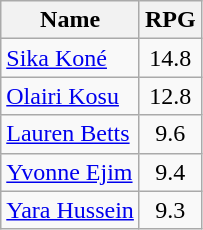<table class=wikitable>
<tr>
<th>Name</th>
<th>RPG</th>
</tr>
<tr>
<td> <a href='#'>Sika Koné</a></td>
<td align=center>14.8</td>
</tr>
<tr>
<td> <a href='#'>Olairi Kosu</a></td>
<td align=center>12.8</td>
</tr>
<tr>
<td> <a href='#'>Lauren Betts</a></td>
<td align=center>9.6</td>
</tr>
<tr>
<td> <a href='#'>Yvonne Ejim</a></td>
<td align=center>9.4</td>
</tr>
<tr>
<td> <a href='#'>Yara Hussein</a></td>
<td align=center>9.3</td>
</tr>
</table>
